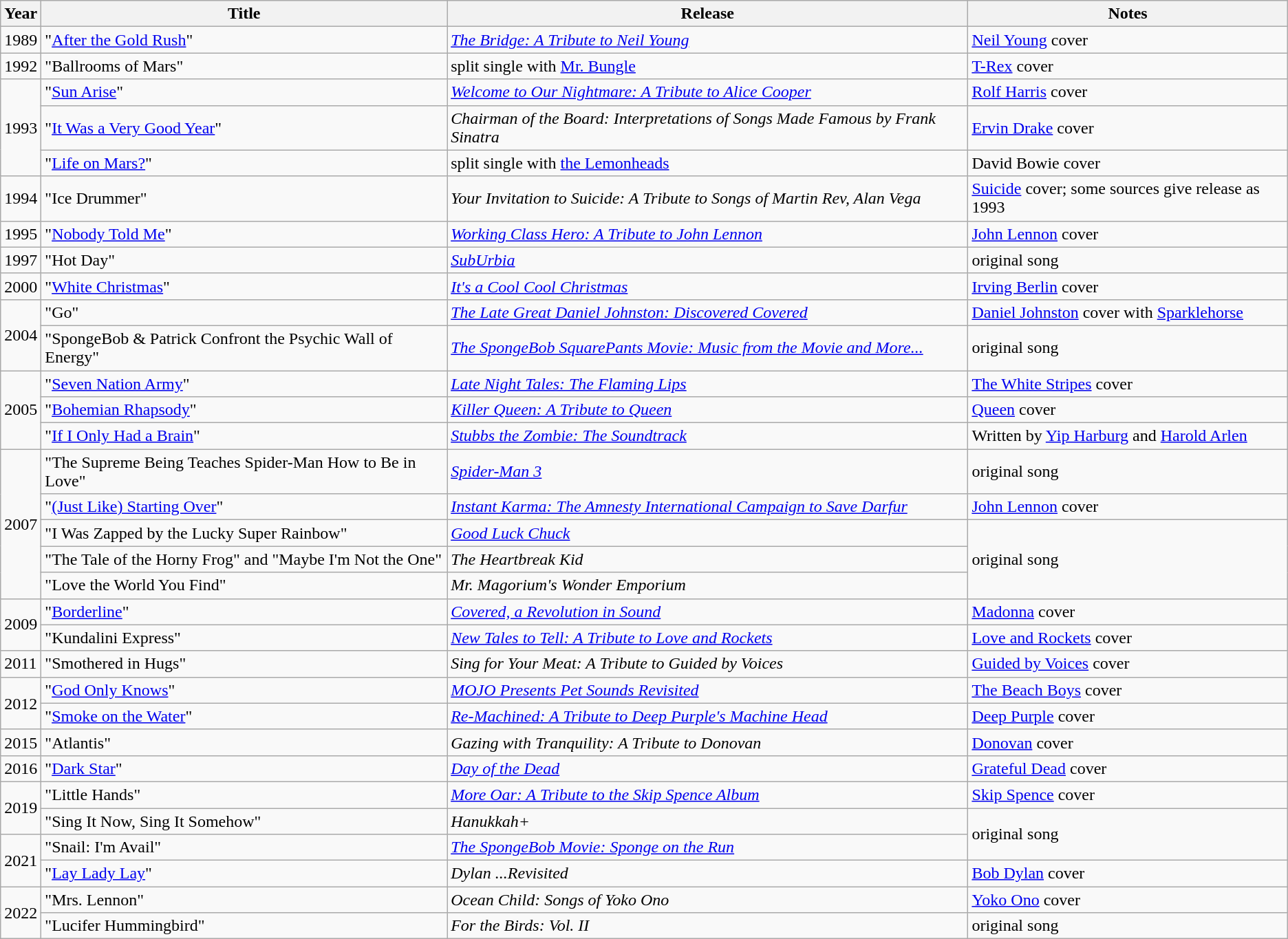<table class="wikitable">
<tr>
<th>Year</th>
<th>Title</th>
<th>Release</th>
<th>Notes</th>
</tr>
<tr>
<td>1989</td>
<td>"<a href='#'>After the Gold Rush</a>"</td>
<td><em><a href='#'>The Bridge: A Tribute to Neil Young</a></em></td>
<td><a href='#'>Neil Young</a> cover</td>
</tr>
<tr>
<td>1992</td>
<td>"Ballrooms of Mars"</td>
<td>split single with <a href='#'>Mr. Bungle</a></td>
<td><a href='#'>T-Rex</a> cover</td>
</tr>
<tr>
<td rowspan="3">1993</td>
<td>"<a href='#'>Sun Arise</a>"</td>
<td><em><a href='#'>Welcome to Our Nightmare: A Tribute to Alice Cooper</a></em></td>
<td><a href='#'>Rolf Harris</a> cover</td>
</tr>
<tr>
<td>"<a href='#'>It Was a Very Good Year</a>"</td>
<td><em>Chairman of the Board: Interpretations of Songs Made Famous by Frank Sinatra</em></td>
<td><a href='#'>Ervin Drake</a> cover</td>
</tr>
<tr>
<td>"<a href='#'>Life on Mars?</a>"</td>
<td>split single with <a href='#'>the Lemonheads</a></td>
<td>David Bowie cover</td>
</tr>
<tr>
<td>1994</td>
<td>"Ice Drummer"</td>
<td><em>Your Invitation to Suicide: A Tribute to Songs of Martin Rev, Alan Vega</em></td>
<td><a href='#'>Suicide</a> cover; some sources give release as 1993</td>
</tr>
<tr>
<td>1995</td>
<td>"<a href='#'>Nobody Told Me</a>"</td>
<td><em><a href='#'>Working Class Hero: A Tribute to John Lennon</a></em></td>
<td><a href='#'>John Lennon</a> cover</td>
</tr>
<tr>
<td>1997</td>
<td>"Hot Day"</td>
<td><em><a href='#'>SubUrbia</a></em></td>
<td>original song</td>
</tr>
<tr>
<td>2000</td>
<td>"<a href='#'>White Christmas</a>"</td>
<td><em><a href='#'>It's a Cool Cool Christmas</a></em></td>
<td><a href='#'>Irving Berlin</a> cover</td>
</tr>
<tr>
<td rowspan="2">2004</td>
<td>"Go"</td>
<td><em><a href='#'>The Late Great Daniel Johnston: Discovered Covered</a></em></td>
<td><a href='#'>Daniel Johnston</a> cover with <a href='#'>Sparklehorse</a></td>
</tr>
<tr>
<td>"SpongeBob & Patrick Confront the Psychic Wall of Energy"</td>
<td><em><a href='#'>The SpongeBob SquarePants Movie: Music from the Movie and More...</a></em></td>
<td>original song</td>
</tr>
<tr>
<td rowspan="3">2005</td>
<td>"<a href='#'>Seven Nation Army</a>"</td>
<td><em><a href='#'>Late Night Tales: The Flaming Lips</a></em></td>
<td><a href='#'>The White Stripes</a> cover</td>
</tr>
<tr>
<td>"<a href='#'>Bohemian Rhapsody</a>"</td>
<td><em><a href='#'>Killer Queen: A Tribute to Queen</a></em></td>
<td><a href='#'>Queen</a> cover</td>
</tr>
<tr>
<td>"<a href='#'>If I Only Had a Brain</a>"</td>
<td><em><a href='#'>Stubbs the Zombie: The Soundtrack</a></em></td>
<td>Written by <a href='#'>Yip Harburg</a> and <a href='#'>Harold Arlen</a></td>
</tr>
<tr>
<td rowspan="5">2007</td>
<td>"The Supreme Being Teaches Spider-Man How to Be in Love"</td>
<td><em><a href='#'>Spider-Man 3</a></em></td>
<td>original song</td>
</tr>
<tr>
<td>"<a href='#'>(Just Like) Starting Over</a>"</td>
<td><em><a href='#'>Instant Karma: The Amnesty International Campaign to Save Darfur</a></em></td>
<td><a href='#'>John Lennon</a> cover</td>
</tr>
<tr>
<td>"I Was Zapped by the Lucky Super Rainbow"</td>
<td><em><a href='#'>Good Luck Chuck</a></em></td>
<td rowspan="3">original song</td>
</tr>
<tr>
<td>"The Tale of the Horny Frog" and "Maybe I'm Not the One"</td>
<td><em>The Heartbreak Kid</em></td>
</tr>
<tr>
<td>"Love the World You Find"</td>
<td><em>Mr. Magorium's Wonder Emporium</em></td>
</tr>
<tr>
<td rowspan="2">2009</td>
<td>"<a href='#'>Borderline</a>"</td>
<td><em><a href='#'>Covered, a Revolution in Sound</a></em></td>
<td><a href='#'>Madonna</a> cover</td>
</tr>
<tr>
<td>"Kundalini Express"</td>
<td><em><a href='#'>New Tales to Tell: A Tribute to Love and Rockets</a></em></td>
<td><a href='#'>Love and Rockets</a> cover</td>
</tr>
<tr>
<td>2011</td>
<td>"Smothered in Hugs"</td>
<td><em>Sing for Your Meat: A Tribute to Guided by Voices</em></td>
<td><a href='#'>Guided by Voices</a> cover</td>
</tr>
<tr>
<td rowspan="2">2012</td>
<td>"<a href='#'>God Only Knows</a>"</td>
<td><em><a href='#'>MOJO Presents Pet Sounds Revisited</a></em></td>
<td><a href='#'>The Beach Boys</a> cover</td>
</tr>
<tr>
<td>"<a href='#'>Smoke on the Water</a>"</td>
<td><em><a href='#'>Re-Machined: A Tribute to Deep Purple's Machine Head</a></em></td>
<td><a href='#'>Deep Purple</a> cover</td>
</tr>
<tr>
<td>2015</td>
<td>"Atlantis"</td>
<td><em>Gazing with Tranquility: A Tribute to Donovan</em></td>
<td><a href='#'>Donovan</a> cover</td>
</tr>
<tr>
<td>2016</td>
<td>"<a href='#'>Dark Star</a>"</td>
<td><em><a href='#'>Day of the Dead</a></em></td>
<td><a href='#'>Grateful Dead</a> cover</td>
</tr>
<tr>
<td rowspan="2">2019</td>
<td>"Little Hands"</td>
<td><em><a href='#'>More Oar: A Tribute to the Skip Spence Album</a></em></td>
<td><a href='#'>Skip Spence</a> cover</td>
</tr>
<tr>
<td>"Sing It Now, Sing It Somehow"</td>
<td><em>Hanukkah+</em></td>
<td rowspan="2">original song</td>
</tr>
<tr>
<td rowspan="2">2021</td>
<td>"Snail: I'm Avail"</td>
<td><em><a href='#'>The SpongeBob Movie: Sponge on the Run</a></em></td>
</tr>
<tr>
<td>"<a href='#'>Lay Lady Lay</a>"</td>
<td><em>Dylan ...Revisited</em></td>
<td><a href='#'>Bob Dylan</a> cover</td>
</tr>
<tr>
<td rowspan="2">2022</td>
<td>"Mrs. Lennon"</td>
<td><em>Ocean Child: Songs of Yoko Ono</em></td>
<td><a href='#'>Yoko Ono</a> cover</td>
</tr>
<tr>
<td>"Lucifer Hummingbird"</td>
<td><em>For the Birds: Vol. II</em></td>
<td>original song</td>
</tr>
</table>
